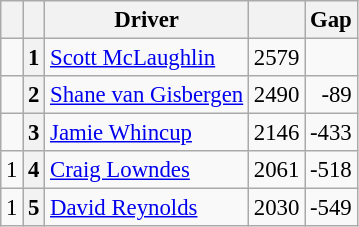<table class="wikitable" style="font-size: 95%;">
<tr>
<th></th>
<th></th>
<th>Driver</th>
<th></th>
<th>Gap</th>
</tr>
<tr>
<td align="left"></td>
<th>1</th>
<td> <a href='#'>Scott McLaughlin</a></td>
<td align="right">2579</td>
<td align="right"></td>
</tr>
<tr>
<td align="left"></td>
<th>2</th>
<td> <a href='#'>Shane van Gisbergen</a></td>
<td align="right">2490</td>
<td align="right">-89</td>
</tr>
<tr>
<td align="left"></td>
<th>3</th>
<td> <a href='#'>Jamie Whincup</a></td>
<td align="right">2146</td>
<td align="right">-433</td>
</tr>
<tr>
<td align="left"> 1</td>
<th>4</th>
<td> <a href='#'>Craig Lowndes</a></td>
<td align="right">2061</td>
<td align="right">-518</td>
</tr>
<tr>
<td align="left"> 1</td>
<th>5</th>
<td> <a href='#'>David Reynolds</a></td>
<td align="right">2030</td>
<td align="right">-549</td>
</tr>
</table>
